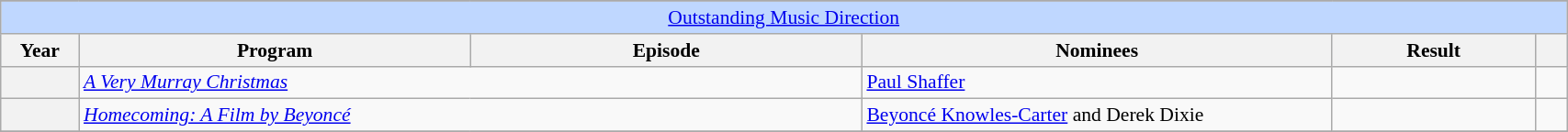<table class="wikitable plainrowheaders" style="font-size: 90%" width=90%>
<tr>
</tr>
<tr ---- bgcolor="#bfd7ff">
<td colspan=6 align=center><a href='#'>Outstanding Music Direction</a></td>
</tr>
<tr ---- bgcolor="#ebf5ff">
<th width="5%">Year</th>
<th width="25%">Program</th>
<th width="25%">Episode</th>
<th width="30%">Nominees</th>
<th width="13%">Result</th>
<th width="5%"></th>
</tr>
<tr>
<th scope=row></th>
<td colspan="2"><em><a href='#'>A Very Murray Christmas</a></em></td>
<td><a href='#'>Paul Shaffer</a></td>
<td></td>
<td></td>
</tr>
<tr>
<th scope=row></th>
<td colspan="2"><em><a href='#'>Homecoming: A Film by Beyoncé</a></em></td>
<td><a href='#'>Beyoncé Knowles-Carter</a> and Derek Dixie</td>
<td></td>
<td></td>
</tr>
<tr>
</tr>
</table>
